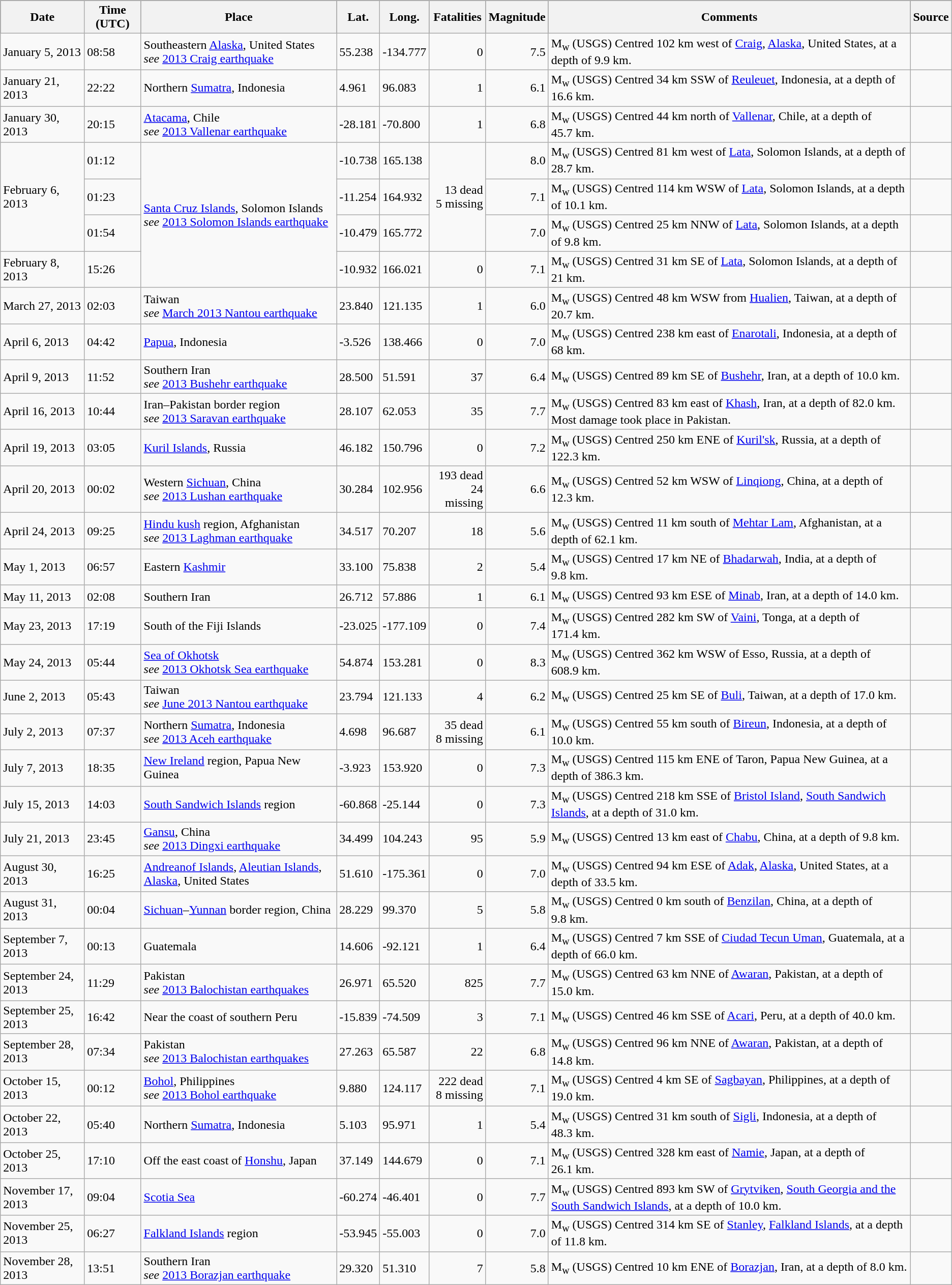<table class="wikitable sortable">
<tr style="background:black;">
<th>Date</th>
<th>Time (UTC)</th>
<th>Place</th>
<th>Lat.</th>
<th>Long.</th>
<th>Fatalities</th>
<th>Magnitude</th>
<th>Comments</th>
<th>Source</th>
</tr>
<tr>
<td>January 5, 2013</td>
<td>08:58</td>
<td> Southeastern <a href='#'>Alaska</a>, United States<br> <em>see</em> <a href='#'>2013 Craig earthquake</a></td>
<td>55.238</td>
<td>-134.777</td>
<td style="text-align:right;">0</td>
<td style="text-align:right;">7.5</td>
<td>M<sub>w</sub> (USGS) Centred 102 km west of <a href='#'>Craig</a>, <a href='#'>Alaska</a>, United States, at a depth of 9.9 km.</td>
<td style="text-align:right;"></td>
</tr>
<tr>
<td>January 21, 2013</td>
<td>22:22</td>
<td> Northern <a href='#'>Sumatra</a>, Indonesia</td>
<td>4.961</td>
<td>96.083</td>
<td style="text-align:right;">1</td>
<td style="text-align:right;">6.1</td>
<td>M<sub>w</sub> (USGS) Centred 34 km SSW of <a href='#'>Reuleuet</a>, Indonesia, at a depth of 16.6 km.</td>
<td style="text-align:right;"></td>
</tr>
<tr>
<td>January 30, 2013</td>
<td>20:15</td>
<td> <a href='#'>Atacama</a>, Chile<br><em>see</em> <a href='#'>2013 Vallenar earthquake</a></td>
<td>-28.181</td>
<td>-70.800</td>
<td style="text-align:right;">1</td>
<td style="text-align:right;">6.8</td>
<td>M<sub>w</sub> (USGS) Centred 44 km north of <a href='#'>Vallenar</a>, Chile, at a depth of 45.7 km.</td>
<td style="text-align:right;"></td>
</tr>
<tr>
<td rowspan="3">February 6, 2013</td>
<td>01:12</td>
<td rowspan="4"> <a href='#'>Santa Cruz Islands</a>, Solomon Islands<br> <em>see</em> <a href='#'>2013 Solomon Islands earthquake</a></td>
<td>-10.738</td>
<td>165.138</td>
<td rowspan="3" style="text-align:right;">13 dead<br> 5 missing</td>
<td style="text-align:right;">8.0</td>
<td>M<sub>w</sub> (USGS) Centred 81 km west of <a href='#'>Lata</a>, Solomon Islands, at a depth of 28.7 km.</td>
<td style="text-align:right;"></td>
</tr>
<tr>
<td>01:23</td>
<td>-11.254</td>
<td>164.932</td>
<td style="text-align:right;">7.1</td>
<td>M<sub>w</sub> (USGS) Centred 114 km WSW of <a href='#'>Lata</a>, Solomon Islands, at a depth of 10.1 km.</td>
<td style="text-align:right;"></td>
</tr>
<tr>
<td>01:54</td>
<td>-10.479</td>
<td>165.772</td>
<td style="text-align:right;">7.0</td>
<td>M<sub>w</sub> (USGS) Centred 25 km NNW of <a href='#'>Lata</a>, Solomon Islands, at a depth of 9.8 km.</td>
<td style="text-align:right;"></td>
</tr>
<tr>
<td>February 8, 2013</td>
<td>15:26</td>
<td>-10.932</td>
<td>166.021</td>
<td style="text-align:right;">0</td>
<td style="text-align:right;">7.1</td>
<td>M<sub>w</sub> (USGS) Centred 31 km SE of <a href='#'>Lata</a>, Solomon Islands, at a depth of 21 km.</td>
<td style="text-align:right;"></td>
</tr>
<tr>
<td>March 27, 2013</td>
<td>02:03</td>
<td> Taiwan<br> <em>see</em> <a href='#'>March 2013 Nantou earthquake</a></td>
<td>23.840</td>
<td>121.135</td>
<td style="text-align:right;">1</td>
<td style="text-align:right;">6.0</td>
<td>M<sub>w</sub> (USGS) Centred 48 km WSW from <a href='#'>Hualien</a>, Taiwan, at a depth of 20.7 km.</td>
<td style="text-align:right;"></td>
</tr>
<tr>
<td>April 6, 2013</td>
<td>04:42</td>
<td> <a href='#'>Papua</a>, Indonesia</td>
<td>-3.526</td>
<td>138.466</td>
<td style="text-align:right;">0</td>
<td style="text-align:right;">7.0</td>
<td>M<sub>w</sub> (USGS) Centred 238 km east of <a href='#'>Enarotali</a>, Indonesia, at a depth of 68 km.</td>
<td style="text-align:right;"></td>
</tr>
<tr>
<td>April 9, 2013</td>
<td>11:52</td>
<td> Southern Iran<br> <em>see</em> <a href='#'>2013 Bushehr earthquake</a></td>
<td>28.500</td>
<td>51.591</td>
<td style="text-align:right;">37</td>
<td style="text-align:right;">6.4</td>
<td>M<sub>w</sub> (USGS) Centred 89 km SE of <a href='#'>Bushehr</a>, Iran, at a depth of 10.0 km.</td>
<td style="text-align:right;"></td>
</tr>
<tr>
<td>April 16, 2013</td>
<td>10:44</td>
<td> Iran–Pakistan border region<br> <em>see</em> <a href='#'>2013 Saravan earthquake</a></td>
<td>28.107</td>
<td>62.053</td>
<td style="text-align:right;">35</td>
<td style="text-align:right;">7.7</td>
<td>M<sub>w</sub> (USGS) Centred 83 km east of <a href='#'>Khash</a>, Iran, at a depth of 82.0 km. Most damage took place in Pakistan.</td>
<td style="text-align:right;"></td>
</tr>
<tr>
<td>April 19, 2013</td>
<td>03:05</td>
<td> <a href='#'>Kuril Islands</a>, Russia</td>
<td>46.182</td>
<td>150.796</td>
<td style="text-align:right;">0</td>
<td style="text-align:right;">7.2</td>
<td>M<sub>w</sub> (USGS) Centred 250 km ENE of <a href='#'>Kuril'sk</a>, Russia, at a depth of 122.3 km.</td>
<td style="text-align:right;"></td>
</tr>
<tr>
<td>April 20, 2013</td>
<td>00:02</td>
<td> Western <a href='#'>Sichuan</a>, China<br> <em>see</em> <a href='#'>2013 Lushan earthquake</a></td>
<td>30.284</td>
<td>102.956</td>
<td style="text-align:right;">193 dead<br> 24 missing</td>
<td style="text-align:right;">6.6</td>
<td>M<sub>w</sub> (USGS) Centred 52 km WSW of <a href='#'>Linqiong</a>, China, at a depth of 12.3 km.</td>
<td style="text-align:right;"></td>
</tr>
<tr>
<td>April 24, 2013</td>
<td>09:25</td>
<td> <a href='#'>Hindu kush</a> region, Afghanistan<br> <em>see</em> <a href='#'>2013 Laghman earthquake</a></td>
<td>34.517</td>
<td>70.207</td>
<td style="text-align:right;">18</td>
<td style="text-align:right;">5.6</td>
<td>M<sub>w</sub> (USGS) Centred 11 km south of <a href='#'>Mehtar Lam</a>, Afghanistan, at a depth of 62.1 km.</td>
<td style="text-align:right;"></td>
</tr>
<tr>
<td>May 1, 2013</td>
<td>06:57</td>
<td>Eastern <a href='#'>Kashmir</a></td>
<td>33.100</td>
<td>75.838</td>
<td style="text-align:right;">2</td>
<td style="text-align:right;">5.4</td>
<td>M<sub>w</sub> (USGS) Centred 17 km NE of <a href='#'>Bhadarwah</a>, India, at a depth of 9.8 km.</td>
<td style="text-align:right;"></td>
</tr>
<tr>
<td>May 11, 2013</td>
<td>02:08</td>
<td> Southern Iran</td>
<td>26.712</td>
<td>57.886</td>
<td style="text-align:right;">1</td>
<td style="text-align:right;">6.1</td>
<td>M<sub>w</sub> (USGS) Centred 93 km ESE of <a href='#'>Minab</a>, Iran, at a depth of 14.0 km.</td>
<td style="text-align:right;"></td>
</tr>
<tr>
<td>May 23, 2013</td>
<td>17:19</td>
<td> South of the Fiji Islands</td>
<td>-23.025</td>
<td>-177.109</td>
<td style="text-align:right;">0</td>
<td style="text-align:right;">7.4</td>
<td>M<sub>w</sub> (USGS) Centred 282 km SW of <a href='#'>Vaini</a>, Tonga, at a depth of 171.4 km.</td>
<td style="text-align:right;"></td>
</tr>
<tr>
<td>May 24, 2013</td>
<td>05:44</td>
<td> <a href='#'>Sea of Okhotsk</a><br> <em>see</em> <a href='#'>2013 Okhotsk Sea earthquake</a></td>
<td>54.874</td>
<td>153.281</td>
<td style="text-align:right;">0</td>
<td style="text-align:right;">8.3</td>
<td>M<sub>w</sub> (USGS) Centred 362 km WSW of Esso, Russia, at a depth of 608.9 km.</td>
<td style="text-align:right;"></td>
</tr>
<tr>
<td>June 2, 2013</td>
<td>05:43</td>
<td> Taiwan<br> <em>see</em> <a href='#'>June 2013 Nantou earthquake</a></td>
<td>23.794</td>
<td>121.133</td>
<td style="text-align:right;">4</td>
<td style="text-align:right;">6.2</td>
<td>M<sub>w</sub> (USGS) Centred 25 km SE of <a href='#'>Buli</a>, Taiwan, at a depth of 17.0 km.</td>
<td style="text-align:right;"></td>
</tr>
<tr>
<td>July 2, 2013</td>
<td>07:37</td>
<td> Northern <a href='#'>Sumatra</a>, Indonesia<br> <em>see</em> <a href='#'>2013 Aceh earthquake</a></td>
<td>4.698</td>
<td>96.687</td>
<td style="text-align:right;">35 dead<br> 8 missing</td>
<td style="text-align:right;">6.1</td>
<td>M<sub>w</sub> (USGS) Centred 55 km south of <a href='#'>Bireun</a>, Indonesia, at a depth of 10.0 km.</td>
<td style="text-align:right;"></td>
</tr>
<tr>
<td>July 7, 2013</td>
<td>18:35</td>
<td> <a href='#'>New Ireland</a> region, Papua New Guinea</td>
<td>-3.923</td>
<td>153.920</td>
<td style="text-align:right;">0</td>
<td style="text-align:right;">7.3</td>
<td>M<sub>w</sub> (USGS) Centred 115 km ENE of Taron, Papua New Guinea, at a depth of 386.3 km.</td>
<td style="text-align:right;"></td>
</tr>
<tr>
<td>July 15, 2013</td>
<td>14:03</td>
<td> <a href='#'>South Sandwich Islands</a> region</td>
<td>-60.868</td>
<td>-25.144</td>
<td style="text-align:right;">0</td>
<td style="text-align:right;">7.3</td>
<td>M<sub>w</sub> (USGS) Centred 218 km SSE of <a href='#'>Bristol Island</a>, <a href='#'>South Sandwich Islands</a>, at a depth of 31.0 km.</td>
<td style="text-align:right;"></td>
</tr>
<tr>
<td>July 21, 2013</td>
<td>23:45</td>
<td> <a href='#'>Gansu</a>, China<br> <em>see</em> <a href='#'>2013 Dingxi earthquake</a></td>
<td>34.499</td>
<td>104.243</td>
<td style="text-align:right;">95</td>
<td style="text-align:right;">5.9</td>
<td>M<sub>w</sub> (USGS) Centred 13 km east of <a href='#'>Chabu</a>, China, at a depth of 9.8 km.</td>
<td style="text-align:right;"></td>
</tr>
<tr>
<td>August 30, 2013</td>
<td>16:25</td>
<td> <a href='#'>Andreanof Islands</a>, <a href='#'>Aleutian Islands</a>, <a href='#'>Alaska</a>, United States</td>
<td>51.610</td>
<td>-175.361</td>
<td style="text-align:right;">0</td>
<td style="text-align:right;">7.0</td>
<td>M<sub>w</sub> (USGS) Centred 94 km ESE of <a href='#'>Adak</a>, <a href='#'>Alaska</a>, United States, at a depth of 33.5 km.</td>
<td style="text-align:right;"></td>
</tr>
<tr>
<td>August 31, 2013</td>
<td>00:04</td>
<td> <a href='#'>Sichuan</a>–<a href='#'>Yunnan</a> border region, China</td>
<td>28.229</td>
<td>99.370</td>
<td style="text-align:right;">5</td>
<td style="text-align:right;">5.8</td>
<td>M<sub>w</sub> (USGS) Centred 0 km south of <a href='#'>Benzilan</a>, China, at a depth of 9.8 km.</td>
<td style="text-align:right;"></td>
</tr>
<tr>
<td>September 7, 2013</td>
<td>00:13</td>
<td> Guatemala</td>
<td>14.606</td>
<td>-92.121</td>
<td style="text-align:right;">1</td>
<td style="text-align:right;">6.4</td>
<td>M<sub>w</sub> (USGS) Centred 7 km SSE of <a href='#'>Ciudad Tecun Uman</a>, Guatemala, at a depth of 66.0 km.</td>
<td style="text-align:right;"></td>
</tr>
<tr>
<td>September 24, 2013</td>
<td>11:29</td>
<td> Pakistan<br> <em>see</em> <a href='#'>2013 Balochistan earthquakes</a></td>
<td>26.971</td>
<td>65.520</td>
<td style="text-align:right;">825</td>
<td style="text-align:right;">7.7</td>
<td>M<sub>w</sub> (USGS) Centred 63 km NNE of <a href='#'>Awaran</a>, Pakistan, at a depth of 15.0 km.</td>
<td style="text-align:right;"></td>
</tr>
<tr>
<td>September 25, 2013</td>
<td>16:42</td>
<td> Near the coast of southern Peru</td>
<td>-15.839</td>
<td>-74.509</td>
<td style="text-align:right;">3</td>
<td style="text-align:right;">7.1</td>
<td>M<sub>w</sub> (USGS) Centred 46 km SSE of <a href='#'>Acari</a>, Peru, at a depth of 40.0 km.</td>
<td style="text-align:right;"></td>
</tr>
<tr>
<td>September 28, 2013</td>
<td>07:34</td>
<td> Pakistan<br> <em>see</em> <a href='#'>2013 Balochistan earthquakes</a></td>
<td>27.263</td>
<td>65.587</td>
<td style="text-align:right;">22</td>
<td style="text-align:right;">6.8</td>
<td>M<sub>w</sub> (USGS) Centred 96 km NNE of <a href='#'>Awaran</a>, Pakistan, at a depth of 14.8 km.</td>
<td style="text-align:right;"></td>
</tr>
<tr>
<td>October 15, 2013</td>
<td>00:12</td>
<td> <a href='#'>Bohol</a>, Philippines<br> <em>see</em> <a href='#'>2013 Bohol earthquake</a></td>
<td>9.880</td>
<td>124.117</td>
<td style="text-align:right;">222 dead<br> 8 missing</td>
<td style="text-align:right;">7.1</td>
<td>M<sub>w</sub> (USGS) Centred 4 km SE of <a href='#'>Sagbayan</a>, Philippines, at a depth of 19.0 km.</td>
<td style="text-align:right;"></td>
</tr>
<tr>
<td>October 22, 2013</td>
<td>05:40</td>
<td> Northern <a href='#'>Sumatra</a>, Indonesia</td>
<td>5.103</td>
<td>95.971</td>
<td style="text-align:right;">1</td>
<td style="text-align:right;">5.4</td>
<td>M<sub>w</sub> (USGS) Centred 31 km south of <a href='#'>Sigli</a>, Indonesia, at a depth of 48.3 km.</td>
<td style="text-align:right;"></td>
</tr>
<tr>
<td>October 25, 2013</td>
<td>17:10</td>
<td> Off the east coast of <a href='#'>Honshu</a>, Japan</td>
<td>37.149</td>
<td>144.679</td>
<td style="text-align:right;">0</td>
<td style="text-align:right;">7.1</td>
<td>M<sub>w</sub> (USGS) Centred 328 km east of <a href='#'>Namie</a>, Japan, at a depth of 26.1 km.</td>
<td style="text-align:right;"></td>
</tr>
<tr>
<td>November 17, 2013</td>
<td>09:04</td>
<td><a href='#'>Scotia Sea</a></td>
<td>-60.274</td>
<td>-46.401</td>
<td style="text-align:right;">0</td>
<td style="text-align:right;">7.7</td>
<td>M<sub>w</sub> (USGS) Centred 893 km SW of <a href='#'>Grytviken</a>, <a href='#'>South Georgia and the South Sandwich Islands</a>, at a depth of 10.0 km.</td>
<td style="text-align:right;"></td>
</tr>
<tr>
<td>November 25, 2013</td>
<td>06:27</td>
<td><a href='#'>Falkland Islands</a> region</td>
<td>-53.945</td>
<td>-55.003</td>
<td style="text-align:right;">0</td>
<td style="text-align:right;">7.0</td>
<td>M<sub>w</sub> (USGS) Centred 314 km SE of <a href='#'>Stanley</a>, <a href='#'>Falkland Islands</a>, at a depth of 11.8 km.</td>
<td style="text-align:right;"></td>
</tr>
<tr>
<td>November 28, 2013</td>
<td>13:51</td>
<td> Southern Iran<br> <em>see</em> <a href='#'>2013 Borazjan earthquake</a></td>
<td>29.320</td>
<td>51.310</td>
<td style="text-align:right;">7</td>
<td style="text-align:right;">5.8</td>
<td>M<sub>w</sub> (USGS) Centred 10 km ENE of <a href='#'>Borazjan</a>, Iran, at a depth of 8.0 km.</td>
<td style="text-align:right;"></td>
</tr>
</table>
